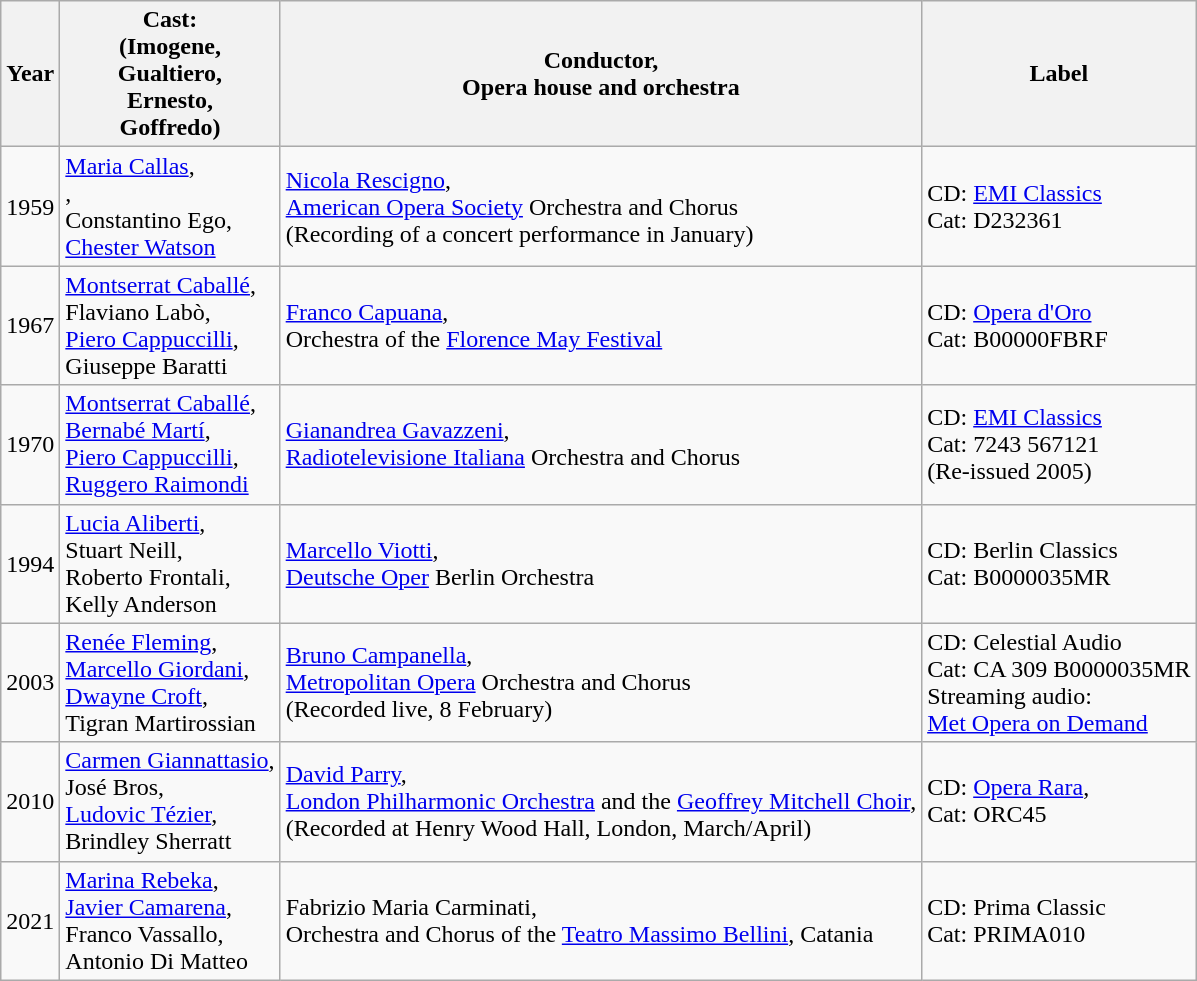<table class="wikitable">
<tr>
<th>Year</th>
<th>Cast:<br>(Imogene,<br>Gualtiero,<br>Ernesto,<br>Goffredo)</th>
<th>Conductor,<br>Opera house and orchestra</th>
<th>Label</th>
</tr>
<tr>
<td>1959</td>
<td><a href='#'>Maria Callas</a>,<br>,<br>Constantino Ego,<br><a href='#'>Chester Watson</a></td>
<td><a href='#'>Nicola Rescigno</a>,<br> <a href='#'>American Opera Society</a> Orchestra and Chorus<br>(Recording of a concert performance in January)</td>
<td>CD: <a href='#'>EMI Classics</a> <br>Cat: D232361</td>
</tr>
<tr>
<td>1967</td>
<td><a href='#'>Montserrat Caballé</a>, <br>Flaviano Labò, <br><a href='#'>Piero Cappuccilli</a>,<br>Giuseppe Baratti</td>
<td><a href='#'>Franco Capuana</a>,<br>Orchestra of the <a href='#'>Florence May Festival</a></td>
<td>CD: <a href='#'>Opera d'Oro</a><br>Cat: B00000FBRF<br></td>
</tr>
<tr>
<td>1970</td>
<td><a href='#'>Montserrat Caballé</a>,<br><a href='#'>Bernabé Martí</a>,<br><a href='#'>Piero Cappuccilli</a>,<br><a href='#'>Ruggero Raimondi</a><br></td>
<td><a href='#'>Gianandrea Gavazzeni</a>,<br> <a href='#'>Radiotelevisione Italiana</a> Orchestra and Chorus</td>
<td>CD: <a href='#'>EMI Classics</a><br>Cat: 7243 567121<br> (Re-issued 2005)</td>
</tr>
<tr>
<td>1994</td>
<td><a href='#'>Lucia Aliberti</a>, <br>Stuart Neill, <br>Roberto Frontali,<br>Kelly Anderson</td>
<td><a href='#'>Marcello Viotti</a>, <br><a href='#'>Deutsche Oper</a> Berlin Orchestra</td>
<td>CD: Berlin Classics <br>Cat: B0000035MR</td>
</tr>
<tr>
<td>2003</td>
<td><a href='#'>Renée Fleming</a>, <br><a href='#'>Marcello Giordani</a>, <br><a href='#'>Dwayne Croft</a>,<br>Tigran Martirossian</td>
<td><a href='#'>Bruno Campanella</a>, <br><a href='#'>Metropolitan Opera</a> Orchestra and Chorus<br>(Recorded live, 8 February)</td>
<td>CD: Celestial Audio<br>Cat: CA 309 B0000035MR<br>Streaming audio:<br><a href='#'>Met Opera on Demand</a></td>
</tr>
<tr>
<td>2010</td>
<td><a href='#'>Carmen Giannattasio</a>,<br>José Bros,<br><a href='#'>Ludovic Tézier</a>,<br>Brindley Sherratt</td>
<td><a href='#'>David Parry</a>,<br><a href='#'>London Philharmonic Orchestra</a> and the <a href='#'>Geoffrey Mitchell Choir</a>,<br>(Recorded at Henry Wood Hall, London, March/April)</td>
<td>CD: <a href='#'>Opera Rara</a>,<br>Cat: ORC45</td>
</tr>
<tr>
<td>2021</td>
<td><a href='#'>Marina Rebeka</a>,<br><a href='#'>Javier Camarena</a>,<br>Franco Vassallo,<br>Antonio Di Matteo</td>
<td>Fabrizio Maria Carminati,<br>Orchestra and Chorus of the <a href='#'>Teatro Massimo Bellini</a>, Catania</td>
<td>CD: Prima Classic<br>Cat: PRIMA010</td>
</tr>
</table>
